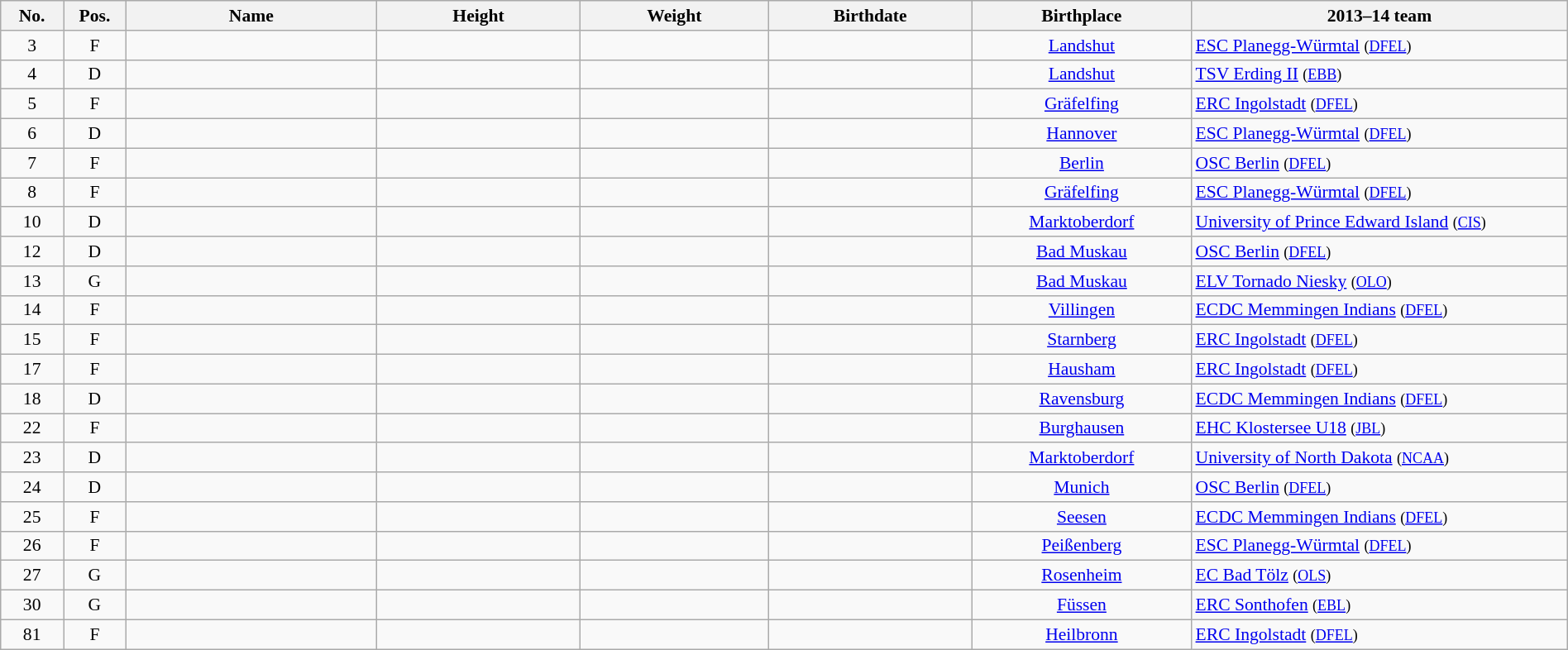<table class="wikitable sortable" style="width:100%; font-size: 90%; text-align: center;">
<tr>
<th style="width:  4%;">No.</th>
<th style="width:  4%;">Pos.</th>
<th style="width: 16%;">Name</th>
<th style="width: 13%;">Height</th>
<th style="width: 12%;">Weight</th>
<th style="width: 13%;">Birthdate</th>
<th style="width: 14%;">Birthplace</th>
<th style="width: 25%;">2013–14 team</th>
</tr>
<tr style="text-align:center;">
<td>3</td>
<td>F</td>
<td style="text-align:left;"></td>
<td></td>
<td></td>
<td style="text-align:right;"></td>
<td><a href='#'>Landshut</a></td>
<td style="text-align:left;"> <a href='#'>ESC Planegg-Würmtal</a> <small>(<a href='#'>DFEL</a>)</small></td>
</tr>
<tr style="text-align:center;">
<td>4</td>
<td>D</td>
<td style="text-align:left;"></td>
<td></td>
<td></td>
<td style="text-align:right;"></td>
<td><a href='#'>Landshut</a></td>
<td style="text-align:left;"> <a href='#'>TSV Erding II</a> <small>(<a href='#'>EBB</a>)</small></td>
</tr>
<tr style="text-align:center;">
<td>5</td>
<td>F</td>
<td style="text-align:left;"></td>
<td></td>
<td></td>
<td style="text-align:right;"></td>
<td><a href='#'>Gräfelfing</a></td>
<td style="text-align:left;"> <a href='#'>ERC Ingolstadt</a> <small>(<a href='#'>DFEL</a>)</small></td>
</tr>
<tr style="text-align:center;">
<td>6</td>
<td>D</td>
<td style="text-align:left;"></td>
<td></td>
<td></td>
<td style="text-align:right;"></td>
<td><a href='#'>Hannover</a></td>
<td style="text-align:left;"> <a href='#'>ESC Planegg-Würmtal</a> <small>(<a href='#'>DFEL</a>)</small></td>
</tr>
<tr style="text-align:center;">
<td>7</td>
<td>F</td>
<td style="text-align:left;"></td>
<td></td>
<td></td>
<td style="text-align:right;"></td>
<td><a href='#'>Berlin</a></td>
<td style="text-align:left;"> <a href='#'>OSC Berlin</a> <small>(<a href='#'>DFEL</a>)</small></td>
</tr>
<tr style="text-align:center;">
<td>8</td>
<td>F</td>
<td style="text-align:left;"></td>
<td></td>
<td></td>
<td style="text-align:right;"></td>
<td><a href='#'>Gräfelfing</a></td>
<td style="text-align:left;"> <a href='#'>ESC Planegg-Würmtal</a> <small>(<a href='#'>DFEL</a>)</small></td>
</tr>
<tr style="text-align:center;">
<td>10</td>
<td>D</td>
<td style="text-align:left;"></td>
<td></td>
<td></td>
<td style="text-align:right;"></td>
<td><a href='#'>Marktoberdorf</a></td>
<td style="text-align:left;"> <a href='#'>University of Prince Edward Island</a> <small>(<a href='#'>CIS</a>)</small></td>
</tr>
<tr style="text-align:center;">
<td>12</td>
<td>D</td>
<td style="text-align:left;"></td>
<td></td>
<td></td>
<td style="text-align:right;"></td>
<td><a href='#'>Bad Muskau</a></td>
<td style="text-align:left;"> <a href='#'>OSC Berlin</a> <small>(<a href='#'>DFEL</a>)</small></td>
</tr>
<tr style="text-align:center;">
<td>13</td>
<td>G</td>
<td style="text-align:left;"></td>
<td></td>
<td></td>
<td style="text-align:right;"></td>
<td><a href='#'>Bad Muskau</a></td>
<td style="text-align:left;"> <a href='#'>ELV Tornado Niesky</a> <small>(<a href='#'>OLO</a>)</small></td>
</tr>
<tr style="text-align:center;">
<td>14</td>
<td>F</td>
<td style="text-align:left;"></td>
<td></td>
<td></td>
<td style="text-align:right;"></td>
<td><a href='#'>Villingen</a></td>
<td style="text-align:left;"> <a href='#'>ECDC Memmingen Indians</a> <small>(<a href='#'>DFEL</a>)</small></td>
</tr>
<tr style="text-align:center;">
<td>15</td>
<td>F</td>
<td style="text-align:left;"></td>
<td></td>
<td></td>
<td style="text-align:right;"></td>
<td><a href='#'>Starnberg</a></td>
<td style="text-align:left;"> <a href='#'>ERC Ingolstadt</a> <small>(<a href='#'>DFEL</a>)</small></td>
</tr>
<tr style="text-align:center;">
<td>17</td>
<td>F</td>
<td style="text-align:left;"></td>
<td></td>
<td></td>
<td style="text-align:right;"></td>
<td><a href='#'>Hausham</a></td>
<td style="text-align:left;"> <a href='#'>ERC Ingolstadt</a> <small>(<a href='#'>DFEL</a>)</small></td>
</tr>
<tr style="text-align:center;">
<td>18</td>
<td>D</td>
<td style="text-align:left;"></td>
<td></td>
<td></td>
<td style="text-align:right;"></td>
<td><a href='#'>Ravensburg</a></td>
<td style="text-align:left;"> <a href='#'>ECDC Memmingen Indians</a> <small>(<a href='#'>DFEL</a>)</small></td>
</tr>
<tr style="text-align:center;">
<td>22</td>
<td>F</td>
<td style="text-align:left;"></td>
<td></td>
<td></td>
<td style="text-align:right;"></td>
<td><a href='#'>Burghausen</a></td>
<td style="text-align:left;"> <a href='#'>EHC Klostersee U18</a> <small>(<a href='#'>JBL</a>)</small></td>
</tr>
<tr style="text-align:center;">
<td>23</td>
<td>D</td>
<td style="text-align:left;"></td>
<td></td>
<td></td>
<td style="text-align:right;"></td>
<td><a href='#'>Marktoberdorf</a></td>
<td style="text-align:left;"> <a href='#'>University of North Dakota</a> <small>(<a href='#'>NCAA</a>)</small></td>
</tr>
<tr style="text-align:center;">
<td>24</td>
<td>D</td>
<td style="text-align:left;"></td>
<td></td>
<td></td>
<td style="text-align:right;"></td>
<td><a href='#'>Munich</a></td>
<td style="text-align:left;"> <a href='#'>OSC Berlin</a> <small>(<a href='#'>DFEL</a>)</small></td>
</tr>
<tr style="text-align:center;">
<td>25</td>
<td>F</td>
<td style="text-align:left;"></td>
<td></td>
<td></td>
<td style="text-align:right;"></td>
<td><a href='#'>Seesen</a></td>
<td style="text-align:left;"> <a href='#'>ECDC Memmingen Indians</a> <small>(<a href='#'>DFEL</a>)</small></td>
</tr>
<tr style="text-align:center;">
<td>26</td>
<td>F</td>
<td style="text-align:left;"></td>
<td></td>
<td></td>
<td style="text-align:right;"></td>
<td><a href='#'>Peißenberg</a></td>
<td style="text-align:left;"> <a href='#'>ESC Planegg-Würmtal</a> <small>(<a href='#'>DFEL</a>)</small></td>
</tr>
<tr style="text-align:center;">
<td>27</td>
<td>G</td>
<td style="text-align:left;"></td>
<td></td>
<td></td>
<td style="text-align:right;"></td>
<td><a href='#'>Rosenheim</a></td>
<td style="text-align:left;"> <a href='#'>EC Bad Tölz</a> <small>(<a href='#'>OLS</a>)</small></td>
</tr>
<tr style="text-align:center;">
<td>30</td>
<td>G</td>
<td style="text-align:left;"></td>
<td></td>
<td></td>
<td style="text-align:right;"></td>
<td><a href='#'>Füssen</a></td>
<td style="text-align:left;"> <a href='#'>ERC Sonthofen</a> <small>(<a href='#'>EBL</a>)</small></td>
</tr>
<tr style="text-align:center;">
<td>81</td>
<td>F</td>
<td style="text-align:left;"></td>
<td></td>
<td></td>
<td style="text-align:right;"></td>
<td><a href='#'>Heilbronn</a></td>
<td style="text-align:left;"> <a href='#'>ERC Ingolstadt</a> <small>(<a href='#'>DFEL</a>)</small></td>
</tr>
</table>
